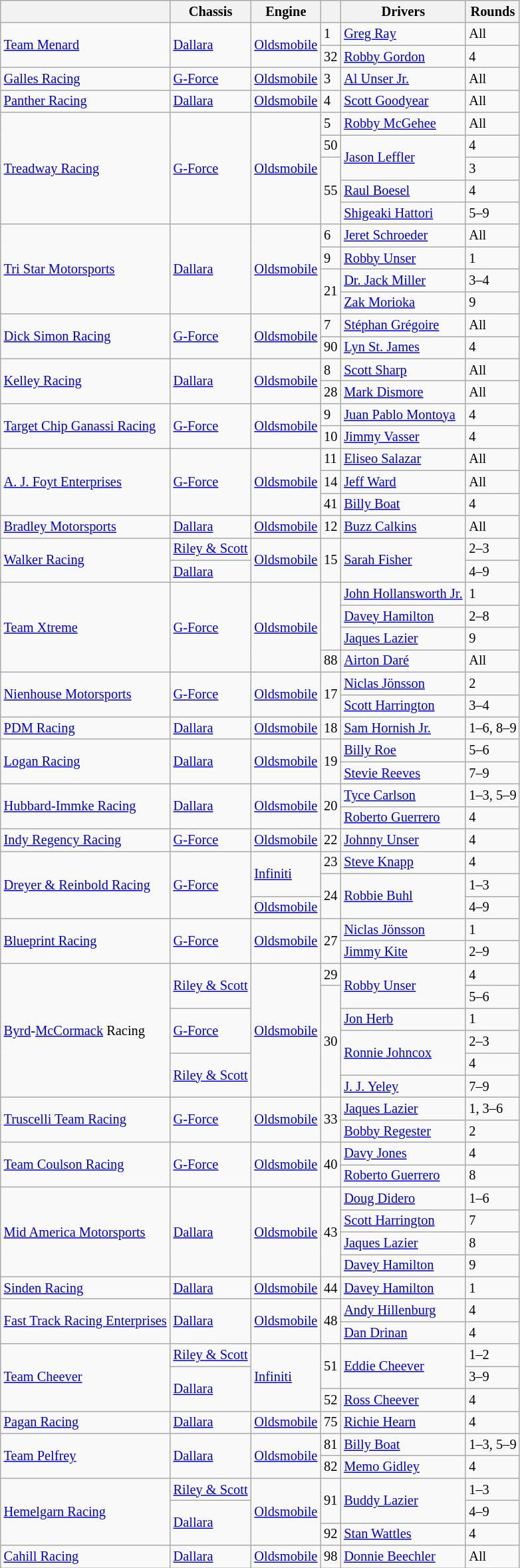<table class="wikitable" style="font-size: 85%">
<tr>
<th></th>
<th>Chassis</th>
<th>Engine</th>
<th></th>
<th>Drivers</th>
<th>Rounds</th>
</tr>
<tr>
<td rowspan="2"> <a href='#'>Team Menard</a></td>
<td rowspan="2"><a href='#'>Dallara</a></td>
<td rowspan="2"><a href='#'>Oldsmobile</a></td>
<td>1</td>
<td nowrap=""> <a href='#'>Greg Ray</a></td>
<td>All</td>
</tr>
<tr>
<td>32</td>
<td nowrap=""> <a href='#'>Robby Gordon</a></td>
<td>4</td>
</tr>
<tr>
<td> <a href='#'>Galles Racing</a></td>
<td><a href='#'>G-Force</a></td>
<td><a href='#'>Oldsmobile</a></td>
<td>3</td>
<td nowrap=""> <a href='#'>Al Unser Jr.</a></td>
<td>All</td>
</tr>
<tr>
<td> <a href='#'>Panther Racing</a></td>
<td><a href='#'>Dallara</a></td>
<td><a href='#'>Oldsmobile</a></td>
<td>4</td>
<td nowrap=""> <a href='#'>Scott Goodyear</a></td>
<td>All</td>
</tr>
<tr>
<td rowspan="5"> <a href='#'>Treadway Racing</a></td>
<td rowspan="5"><a href='#'>G-Force</a></td>
<td rowspan="5"><a href='#'>Oldsmobile</a></td>
<td>5</td>
<td nowrap=""> <a href='#'>Robby McGehee</a></td>
<td>All</td>
</tr>
<tr>
<td>50</td>
<td rowspan="2" nowrap=""> <a href='#'>Jason Leffler</a> <strong></strong></td>
<td>4</td>
</tr>
<tr>
<td rowspan="3">55</td>
<td>3</td>
</tr>
<tr>
<td nowrap=""> <a href='#'>Raul Boesel</a></td>
<td>4</td>
</tr>
<tr>
<td nowrap=""> <a href='#'>Shigeaki Hattori</a> <strong></strong></td>
<td>5–9</td>
</tr>
<tr>
<td rowspan="4"> <a href='#'>Tri Star Motorsports</a></td>
<td rowspan="4"><a href='#'>Dallara</a></td>
<td rowspan="4"><a href='#'>Oldsmobile</a></td>
<td>6</td>
<td nowrap=""> <a href='#'>Jeret Schroeder</a> <strong></strong></td>
<td>All</td>
</tr>
<tr>
<td>9</td>
<td nowrap=""> <a href='#'>Robby Unser</a></td>
<td>1</td>
</tr>
<tr>
<td rowspan="2">21</td>
<td nowrap=""> <a href='#'>Dr. Jack Miller</a></td>
<td>3–4</td>
</tr>
<tr>
<td nowrap=""> <a href='#'>Zak Morioka</a> <strong></strong></td>
<td>9</td>
</tr>
<tr>
<td rowspan="2"> <a href='#'>Dick Simon Racing</a></td>
<td rowspan="2"><a href='#'>G-Force</a></td>
<td rowspan="2"><a href='#'>Oldsmobile</a></td>
<td>7</td>
<td nowrap=""> <a href='#'>Stéphan Grégoire</a></td>
<td>All</td>
</tr>
<tr>
<td>90</td>
<td nowrap=""> <a href='#'>Lyn St. James</a></td>
<td>4</td>
</tr>
<tr>
<td rowspan="2"> <a href='#'>Kelley Racing</a></td>
<td rowspan="2"><a href='#'>Dallara</a></td>
<td rowspan="2"><a href='#'>Oldsmobile</a></td>
<td>8</td>
<td nowrap=""> <a href='#'>Scott Sharp</a></td>
<td>All</td>
</tr>
<tr>
<td>28</td>
<td nowrap=""> <a href='#'>Mark Dismore</a></td>
<td>All</td>
</tr>
<tr>
<td rowspan="2"> <a href='#'>Target Chip Ganassi Racing</a></td>
<td rowspan="2"><a href='#'>G-Force</a></td>
<td rowspan="2"><a href='#'>Oldsmobile</a></td>
<td>9</td>
<td nowrap=""> <a href='#'>Juan Pablo Montoya</a> <strong></strong></td>
<td>4</td>
</tr>
<tr>
<td>10</td>
<td nowrap=""> <a href='#'>Jimmy Vasser</a></td>
<td>4</td>
</tr>
<tr>
<td rowspan="3"> <a href='#'>A. J. Foyt Enterprises</a></td>
<td rowspan="3"><a href='#'>G-Force</a></td>
<td rowspan="3"><a href='#'>Oldsmobile</a></td>
<td>11</td>
<td nowrap=""> <a href='#'>Eliseo Salazar</a></td>
<td>All</td>
</tr>
<tr>
<td>14</td>
<td nowrap=""> <a href='#'>Jeff Ward</a></td>
<td>All</td>
</tr>
<tr>
<td>41</td>
<td nowrap=""> <a href='#'>Billy Boat</a></td>
<td>4</td>
</tr>
<tr>
<td> <a href='#'>Bradley Motorsports</a></td>
<td><a href='#'>Dallara</a></td>
<td><a href='#'>Oldsmobile</a></td>
<td>12</td>
<td nowrap=""> <a href='#'>Buzz Calkins</a></td>
<td>All</td>
</tr>
<tr>
<td rowspan="2"> <a href='#'>Walker Racing</a></td>
<td><a href='#'>Riley & Scott</a></td>
<td rowspan="2"><a href='#'>Oldsmobile</a></td>
<td rowspan="2">15</td>
<td rowspan="2"> <a href='#'>Sarah Fisher</a> <strong></strong></td>
<td>2–3</td>
</tr>
<tr>
<td><a href='#'>Dallara</a></td>
<td>4–9</td>
</tr>
<tr>
<td rowspan="4"> <a href='#'>Team Xtreme</a></td>
<td rowspan="4"><a href='#'>G-Force</a></td>
<td rowspan="4"><a href='#'>Oldsmobile</a></td>
<td rowspan="3"></td>
<td nowrap=""> <a href='#'>John Hollansworth Jr.</a></td>
<td>1</td>
</tr>
<tr>
<td nowrap=""> <a href='#'>Davey Hamilton</a></td>
<td>2–8</td>
</tr>
<tr>
<td nowrap=""> <a href='#'>Jaques Lazier</a></td>
<td>9</td>
</tr>
<tr>
<td>88</td>
<td nowrap=""> <a href='#'>Airton Daré</a> <strong></strong></td>
<td>All</td>
</tr>
<tr>
<td rowspan="2"> <a href='#'>Nienhouse Motorsports</a></td>
<td rowspan="2"><a href='#'>G-Force</a></td>
<td rowspan="2"><a href='#'>Oldsmobile</a></td>
<td rowspan="2">17</td>
<td nowrap=""> <a href='#'>Niclas Jönsson</a> <strong></strong></td>
<td>2</td>
</tr>
<tr>
<td nowrap=""> <a href='#'>Scott Harrington</a></td>
<td>3–4</td>
</tr>
<tr>
<td> <a href='#'>PDM Racing</a></td>
<td><a href='#'>Dallara</a></td>
<td><a href='#'>Oldsmobile</a></td>
<td>18</td>
<td nowrap=""> <a href='#'>Sam Hornish Jr.</a> <strong></strong></td>
<td>1–6, 8–9</td>
</tr>
<tr>
<td rowspan="2"> <a href='#'>Logan Racing</a></td>
<td rowspan="2"><a href='#'>Dallara</a></td>
<td rowspan="2"><a href='#'>Oldsmobile</a></td>
<td rowspan="2">19</td>
<td nowrap=""> <a href='#'>Billy Roe</a></td>
<td>5–6</td>
</tr>
<tr>
<td nowrap=""> <a href='#'>Stevie Reeves</a> <strong></strong></td>
<td>7–9</td>
</tr>
<tr>
<td rowspan="2"> <a href='#'>Hubbard-Immke Racing</a></td>
<td rowspan="2"><a href='#'>Dallara</a></td>
<td rowspan="2"><a href='#'>Oldsmobile</a></td>
<td rowspan="2">20</td>
<td nowrap=""> <a href='#'>Tyce Carlson</a></td>
<td>1–3, 5–9</td>
</tr>
<tr>
<td> <a href='#'>Roberto Guerrero</a></td>
<td>4</td>
</tr>
<tr>
<td> <a href='#'>Indy Regency Racing</a></td>
<td><a href='#'>G-Force</a></td>
<td><a href='#'>Oldsmobile</a></td>
<td>22</td>
<td nowrap=""> <a href='#'>Johnny Unser</a></td>
<td>4</td>
</tr>
<tr>
<td rowspan="3"> <a href='#'>Dreyer & Reinbold Racing</a></td>
<td rowspan="3"><a href='#'>G-Force</a></td>
<td rowspan="2"><a href='#'>Infiniti</a></td>
<td>23</td>
<td nowrap=""> <a href='#'>Steve Knapp</a></td>
<td>4</td>
</tr>
<tr>
<td rowspan="2">24</td>
<td rowspan="2"> <a href='#'>Robbie Buhl</a></td>
<td>1–3</td>
</tr>
<tr>
<td><a href='#'>Oldsmobile</a></td>
<td>4–9</td>
</tr>
<tr>
<td rowspan="2"> <a href='#'>Blueprint Racing</a></td>
<td rowspan="2"><a href='#'>G-Force</a></td>
<td rowspan="2"><a href='#'>Oldsmobile</a></td>
<td rowspan="2">27</td>
<td nowrap=""> <a href='#'>Niclas Jönsson</a> <strong></strong></td>
<td>1</td>
</tr>
<tr>
<td nowrap=""> <a href='#'>Jimmy Kite</a></td>
<td>2–9</td>
</tr>
<tr>
<td rowspan="6"> <a href='#'>Byrd</a>-<a href='#'>McCormack</a> Racing</td>
<td rowspan="2"><a href='#'>Riley & Scott</a></td>
<td rowspan="6"><a href='#'>Oldsmobile</a></td>
<td>29</td>
<td rowspan="2"> <a href='#'>Robby Unser</a></td>
<td>4</td>
</tr>
<tr>
<td rowspan="5">30</td>
<td>5–6</td>
</tr>
<tr>
<td rowspan="2"><a href='#'>G-Force</a></td>
<td nowrap=""> <a href='#'>Jon Herb</a> <strong></strong></td>
<td>1</td>
</tr>
<tr>
<td rowspan="2" nowrap=""> <a href='#'>Ronnie Johncox</a></td>
<td>2–3</td>
</tr>
<tr>
<td rowspan="2"><a href='#'>Riley & Scott</a></td>
<td>4</td>
</tr>
<tr>
<td nowrap=""> <a href='#'>J. J. Yeley</a></td>
<td>7–9</td>
</tr>
<tr>
<td rowspan="2"> <a href='#'>Truscelli Team Racing</a></td>
<td rowspan="2"><a href='#'>G-Force</a></td>
<td rowspan="2"><a href='#'>Oldsmobile</a></td>
<td rowspan="2">33</td>
<td nowrap=""> <a href='#'>Jaques Lazier</a></td>
<td>1, 3–6</td>
</tr>
<tr>
<td nowrap=""> <a href='#'>Bobby Regester</a> <strong></strong></td>
<td>2</td>
</tr>
<tr>
<td rowspan="2"> <a href='#'>Team Coulson Racing</a></td>
<td rowspan="2"><a href='#'>G-Force</a></td>
<td rowspan="2"><a href='#'>Oldsmobile</a></td>
<td rowspan="2">40</td>
<td> <a href='#'>Davy Jones</a></td>
<td>4</td>
</tr>
<tr>
<td nowrap=""> <a href='#'>Roberto Guerrero</a></td>
<td>8</td>
</tr>
<tr>
<td rowspan="4"> <a href='#'>Mid America Motorsports</a></td>
<td rowspan="4"><a href='#'>Dallara</a></td>
<td rowspan="4"><a href='#'>Oldsmobile</a></td>
<td rowspan="4">43</td>
<td nowrap=""> <a href='#'>Doug Didero</a> <strong></strong></td>
<td>1–6</td>
</tr>
<tr>
<td nowrap=""> <a href='#'>Scott Harrington</a></td>
<td>7</td>
</tr>
<tr>
<td nowrap=""> <a href='#'>Jaques Lazier</a></td>
<td>8</td>
</tr>
<tr>
<td nowrap=""> <a href='#'>Davey Hamilton</a></td>
<td>9</td>
</tr>
<tr>
<td> <a href='#'>Sinden Racing</a></td>
<td><a href='#'>Dallara</a></td>
<td><a href='#'>Oldsmobile</a></td>
<td>44</td>
<td nowrap=""> <a href='#'>Davey Hamilton</a></td>
<td>1</td>
</tr>
<tr>
<td rowspan="2"> <a href='#'>Fast Track Racing Enterprises</a></td>
<td rowspan="2"><a href='#'>Dallara</a></td>
<td rowspan="2"><a href='#'>Oldsmobile</a></td>
<td rowspan="2">48</td>
<td nowrap=""> <a href='#'>Andy Hillenburg</a> <strong></strong></td>
<td>4</td>
</tr>
<tr>
<td> <a href='#'>Dan Drinan</a> <strong></strong></td>
<td>4</td>
</tr>
<tr>
<td rowspan="3"> <a href='#'>Team Cheever</a></td>
<td><a href='#'>Riley & Scott</a></td>
<td rowspan="3"><a href='#'>Infiniti</a></td>
<td rowspan="2">51</td>
<td rowspan="2"> <a href='#'>Eddie Cheever</a></td>
<td>1–2</td>
</tr>
<tr>
<td rowspan="2"><a href='#'>Dallara</a></td>
<td>3–9</td>
</tr>
<tr>
<td>52</td>
<td> <a href='#'>Ross Cheever</a></td>
<td>4</td>
</tr>
<tr>
<td> <a href='#'>Pagan Racing</a></td>
<td><a href='#'>Dallara</a></td>
<td><a href='#'>Oldsmobile</a></td>
<td>75</td>
<td nowrap=""> <a href='#'>Richie Hearn</a></td>
<td>4</td>
</tr>
<tr>
<td rowspan="2"> <a href='#'>Team Pelfrey</a></td>
<td rowspan="2"><a href='#'>Dallara</a></td>
<td rowspan="2"><a href='#'>Oldsmobile</a></td>
<td>81</td>
<td nowrap=""> <a href='#'>Billy Boat</a></td>
<td>1–3, 5–9</td>
</tr>
<tr>
<td>82</td>
<td> <a href='#'>Memo Gidley</a></td>
<td>4</td>
</tr>
<tr>
<td rowspan="3"> <a href='#'>Hemelgarn Racing</a></td>
<td><a href='#'>Riley & Scott</a></td>
<td rowspan="3"><a href='#'>Oldsmobile</a></td>
<td rowspan="2">91</td>
<td rowspan="2"> <a href='#'>Buddy Lazier</a></td>
<td>1–3</td>
</tr>
<tr>
<td rowspan="2"><a href='#'>Dallara</a></td>
<td>4–9</td>
</tr>
<tr>
<td>92</td>
<td nowrap=""> <a href='#'>Stan Wattles</a></td>
<td>4</td>
</tr>
<tr>
<td> <a href='#'>Cahill Racing</a></td>
<td><a href='#'>Dallara</a></td>
<td><a href='#'>Oldsmobile</a></td>
<td>98</td>
<td nowrap=""> <a href='#'>Donnie Beechler</a></td>
<td>All</td>
</tr>
</table>
